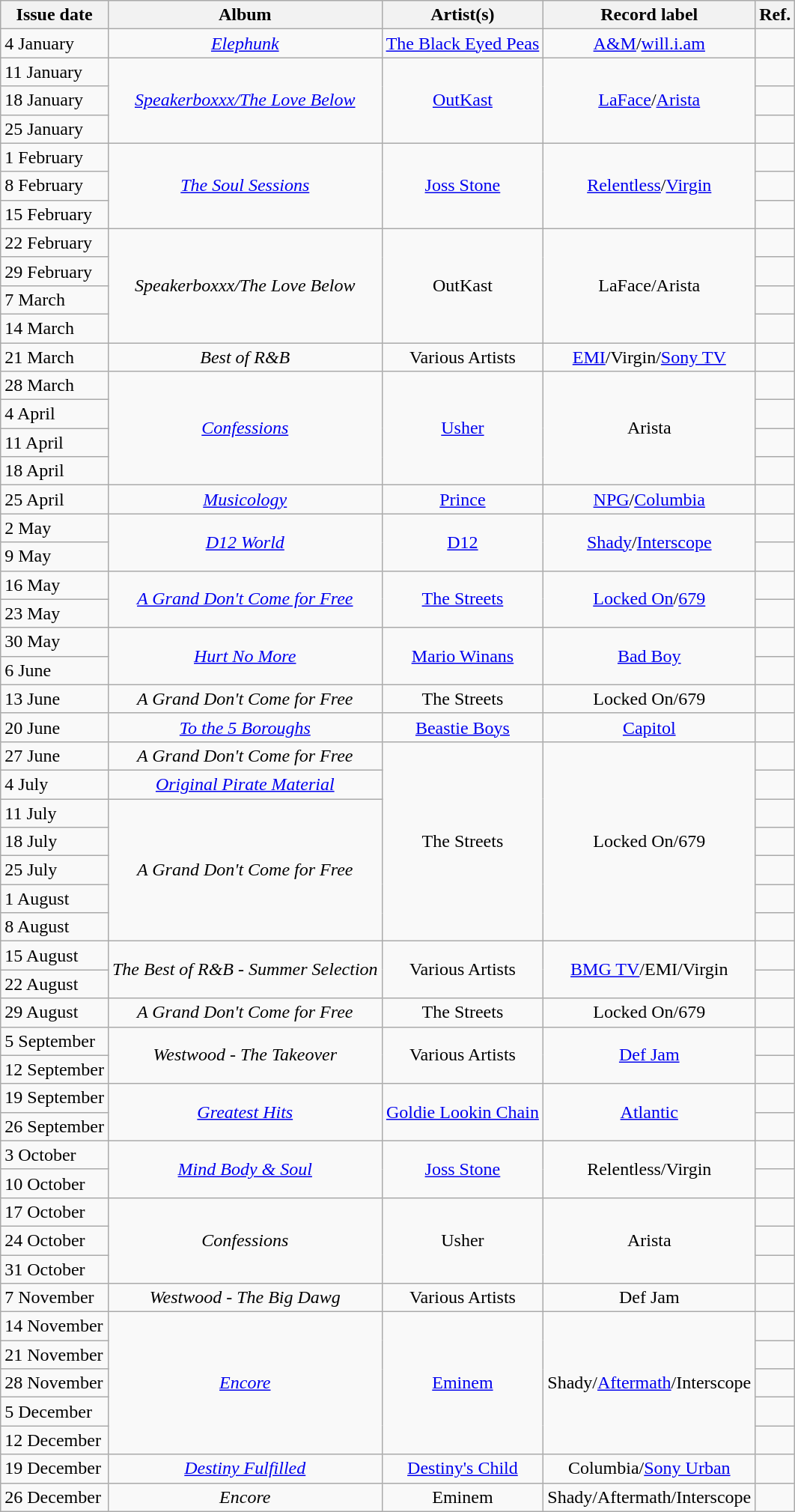<table class="wikitable plainrowheaders">
<tr>
<th scope=col>Issue date</th>
<th scope=col>Album</th>
<th scope=col>Artist(s)</th>
<th scope=col>Record label</th>
<th scope=col>Ref.</th>
</tr>
<tr>
<td>4 January</td>
<td align="center"><em><a href='#'>Elephunk</a></em></td>
<td align="center"><a href='#'>The Black Eyed Peas</a></td>
<td align="center"><a href='#'>A&M</a>/<a href='#'>will.i.am</a></td>
<td align="center"></td>
</tr>
<tr>
<td>11 January</td>
<td align="center" rowspan="3"><em><a href='#'>Speakerboxxx/The Love Below</a></em></td>
<td align="center" rowspan="3"><a href='#'>OutKast</a></td>
<td align="center" rowspan="3"><a href='#'>LaFace</a>/<a href='#'>Arista</a></td>
<td align="center"></td>
</tr>
<tr>
<td>18 January</td>
<td align="center"></td>
</tr>
<tr>
<td>25 January</td>
<td align="center"></td>
</tr>
<tr>
<td>1 February</td>
<td align="center" rowspan="3"><em><a href='#'>The Soul Sessions</a></em></td>
<td align="center" rowspan="3"><a href='#'>Joss Stone</a></td>
<td align="center" rowspan="3"><a href='#'>Relentless</a>/<a href='#'>Virgin</a></td>
<td align="center"></td>
</tr>
<tr>
<td>8 February</td>
<td align="center"></td>
</tr>
<tr>
<td>15 February</td>
<td align="center"></td>
</tr>
<tr>
<td>22 February</td>
<td align="center" rowspan="4"><em>Speakerboxxx/The Love Below</em></td>
<td align="center" rowspan="4">OutKast</td>
<td align="center" rowspan="4">LaFace/Arista</td>
<td align="center"></td>
</tr>
<tr>
<td>29 February</td>
<td align="center"></td>
</tr>
<tr>
<td>7 March</td>
<td align="center"></td>
</tr>
<tr>
<td>14 March</td>
<td align="center"></td>
</tr>
<tr>
<td>21 March</td>
<td align="center"><em>Best of R&B</em></td>
<td align="center">Various Artists</td>
<td align="center"><a href='#'>EMI</a>/Virgin/<a href='#'>Sony TV</a></td>
<td align="center"></td>
</tr>
<tr>
<td>28 March</td>
<td align="center" rowspan="4"><em><a href='#'>Confessions</a></em></td>
<td align="center" rowspan="4"><a href='#'>Usher</a></td>
<td align="center" rowspan="4">Arista</td>
<td align="center"></td>
</tr>
<tr>
<td>4 April</td>
<td align="center"></td>
</tr>
<tr>
<td>11 April</td>
<td align="center"></td>
</tr>
<tr>
<td>18 April</td>
<td align="center"></td>
</tr>
<tr>
<td>25 April</td>
<td align="center"><em><a href='#'>Musicology</a></em></td>
<td align="center"><a href='#'>Prince</a></td>
<td align="center"><a href='#'>NPG</a>/<a href='#'>Columbia</a></td>
<td align="center"></td>
</tr>
<tr>
<td>2 May</td>
<td align="center" rowspan="2"><em><a href='#'>D12 World</a></em></td>
<td align="center" rowspan="2"><a href='#'>D12</a></td>
<td align="center" rowspan="2"><a href='#'>Shady</a>/<a href='#'>Interscope</a></td>
<td align="center"></td>
</tr>
<tr>
<td>9 May</td>
<td align="center"></td>
</tr>
<tr>
<td>16 May</td>
<td align="center" rowspan="2"><em><a href='#'>A Grand Don't Come for Free</a></em></td>
<td align="center" rowspan="2"><a href='#'>The Streets</a></td>
<td align="center" rowspan="2"><a href='#'>Locked On</a>/<a href='#'>679</a></td>
<td align="center"></td>
</tr>
<tr>
<td>23 May</td>
<td align="center"></td>
</tr>
<tr>
<td>30 May</td>
<td align="center" rowspan="2"><em><a href='#'>Hurt No More</a></em></td>
<td align="center" rowspan="2"><a href='#'>Mario Winans</a></td>
<td align="center" rowspan="2"><a href='#'>Bad Boy</a></td>
<td align="center"></td>
</tr>
<tr>
<td>6 June</td>
<td align="center"></td>
</tr>
<tr>
<td>13 June</td>
<td align="center"><em>A Grand Don't Come for Free</em></td>
<td align="center">The Streets</td>
<td align="center">Locked On/679</td>
<td align="center"></td>
</tr>
<tr>
<td>20 June</td>
<td align="center"><em><a href='#'>To the 5 Boroughs</a></em></td>
<td align="center"><a href='#'>Beastie Boys</a></td>
<td align="center"><a href='#'>Capitol</a></td>
<td align="center"></td>
</tr>
<tr>
<td>27 June</td>
<td align="center"><em>A Grand Don't Come for Free</em></td>
<td align="center" rowspan="7">The Streets</td>
<td align="center" rowspan="7">Locked On/679</td>
<td align="center"></td>
</tr>
<tr>
<td>4 July</td>
<td align="center"><em><a href='#'>Original Pirate Material</a></em></td>
<td align="center"></td>
</tr>
<tr>
<td>11 July</td>
<td align="center" rowspan="5"><em>A Grand Don't Come for Free</em></td>
<td align="center"></td>
</tr>
<tr>
<td>18 July</td>
<td align="center"></td>
</tr>
<tr>
<td>25 July</td>
<td align="center"></td>
</tr>
<tr>
<td>1 August</td>
<td align="center"></td>
</tr>
<tr>
<td>8 August</td>
<td align="center"></td>
</tr>
<tr>
<td>15 August</td>
<td align="center" rowspan="2"><em>The Best of R&B - Summer Selection</em></td>
<td align="center" rowspan="2">Various Artists</td>
<td align="center" rowspan="2"><a href='#'>BMG TV</a>/EMI/Virgin</td>
<td align="center"></td>
</tr>
<tr>
<td>22 August</td>
<td align="center"></td>
</tr>
<tr>
<td>29 August</td>
<td align="center"><em>A Grand Don't Come for Free</em></td>
<td align="center">The Streets</td>
<td align="center">Locked On/679</td>
<td align="center"></td>
</tr>
<tr>
<td>5 September</td>
<td align="center" rowspan="2"><em>Westwood - The Takeover</em></td>
<td align="center" rowspan="2">Various Artists</td>
<td align="center" rowspan="2"><a href='#'>Def Jam</a></td>
<td align="center"></td>
</tr>
<tr>
<td>12 September</td>
<td align="center"></td>
</tr>
<tr>
<td>19 September</td>
<td align="center" rowspan="2"><em><a href='#'>Greatest Hits</a></em></td>
<td align="center" rowspan="2"><a href='#'>Goldie Lookin Chain</a></td>
<td align="center" rowspan="2"><a href='#'>Atlantic</a></td>
<td align="center"></td>
</tr>
<tr>
<td>26 September</td>
<td align="center"></td>
</tr>
<tr>
<td>3 October</td>
<td align="center" rowspan="2"><em><a href='#'>Mind Body & Soul</a></em></td>
<td align="center" rowspan="2"><a href='#'>Joss Stone</a></td>
<td align="center" rowspan="2">Relentless/Virgin</td>
<td align="center"></td>
</tr>
<tr>
<td>10 October</td>
<td align="center"></td>
</tr>
<tr>
<td>17 October</td>
<td align="center" rowspan="3"><em>Confessions</em></td>
<td align="center" rowspan="3">Usher</td>
<td align="center" rowspan="3">Arista</td>
<td align="center"></td>
</tr>
<tr>
<td>24 October</td>
<td align="center"></td>
</tr>
<tr>
<td>31 October</td>
<td align="center"></td>
</tr>
<tr>
<td>7 November</td>
<td align="center"><em>Westwood - The Big Dawg</em></td>
<td align="center">Various Artists</td>
<td align="center">Def Jam</td>
<td align="center"></td>
</tr>
<tr>
<td>14 November</td>
<td align="center" rowspan="5"><em><a href='#'>Encore</a></em></td>
<td align="center" rowspan="5"><a href='#'>Eminem</a></td>
<td align="center" rowspan="5">Shady/<a href='#'>Aftermath</a>/Interscope</td>
<td align="center"></td>
</tr>
<tr>
<td>21 November</td>
<td align="center"></td>
</tr>
<tr>
<td>28 November</td>
<td align="center"></td>
</tr>
<tr>
<td>5 December</td>
<td align="center"></td>
</tr>
<tr>
<td>12 December</td>
<td align="center"></td>
</tr>
<tr>
<td>19 December</td>
<td align="center"><em><a href='#'>Destiny Fulfilled</a></em></td>
<td align="center"><a href='#'>Destiny's Child</a></td>
<td align="center">Columbia/<a href='#'>Sony Urban</a></td>
<td align="center"></td>
</tr>
<tr>
<td>26 December</td>
<td align="center"><em>Encore</em></td>
<td align="center">Eminem</td>
<td align="center">Shady/Aftermath/Interscope</td>
<td align="center"></td>
</tr>
</table>
